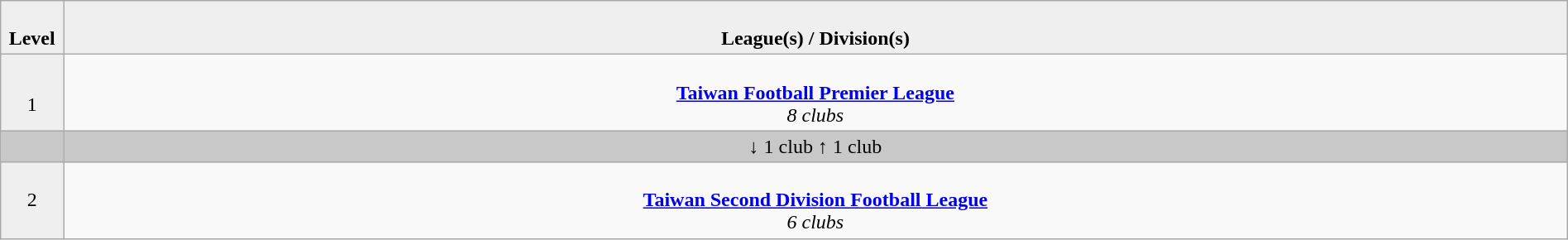<table class = "wikitable" style="text-align:center; width:100%;">
<tr style = "background:#efefef;">
<td style = "width:4%; text-align:center;"><br><strong>Level</strong></td>
<td colspan = "11" style = "width:96%; text-align:center;"><br><strong>League(s) / Division(s)</strong></td>
</tr>
<tr>
<td style = "text-align:center; width:4%; background:#efefef;"><br>1</td>
<td colspan = "11" style = "width:96%; text-align:center;"><br><strong><a href='#'>Taiwan Football Premier League</a></strong><br>
<em>8 clubs</em><br></td>
</tr>
<tr style = "background:#c8c8c8">
<td style = "width:4%;"></td>
<td colspan = "9" style="width:96%;">↓ 1 club ↑ 1 club</td>
</tr>
<tr>
<td style = "text-align:center; width:4%; background:#efefef;">2</td>
<td colspan = "11" style="width:96%; text-align:center;"><br><strong><a href='#'>Taiwan Second Division Football League</a></strong><br>
<em>6 clubs</em></td>
</tr>
</table>
